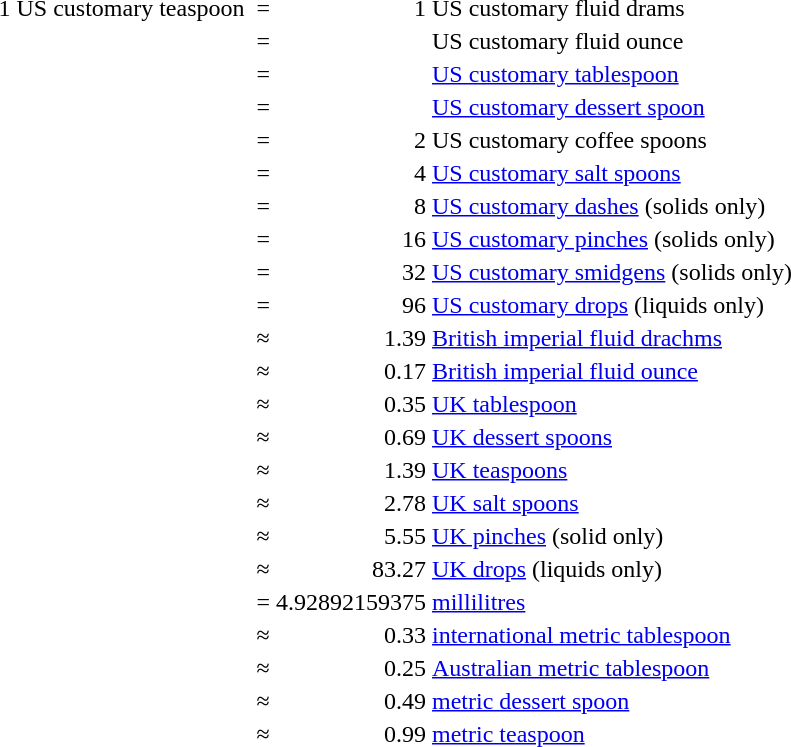<table>
<tr>
<td>1 US customary teaspoon </td>
<td>=</td>
<td align=right>1</td>
<td>US customary fluid drams</td>
</tr>
<tr>
<td></td>
<td>=</td>
<td align=right></td>
<td>US customary fluid ounce</td>
</tr>
<tr>
<td></td>
<td>=</td>
<td align=right></td>
<td><a href='#'>US customary tablespoon</a></td>
</tr>
<tr>
<td></td>
<td>=</td>
<td align=right></td>
<td><a href='#'>US customary dessert spoon</a></td>
</tr>
<tr>
<td></td>
<td>=</td>
<td align=right>2</td>
<td>US customary coffee spoons</td>
</tr>
<tr>
<td></td>
<td>=</td>
<td align=right>4</td>
<td><a href='#'>US customary salt spoons</a></td>
</tr>
<tr>
<td></td>
<td>=</td>
<td align=right>8</td>
<td><a href='#'>US customary dashes</a> (solids only)</td>
</tr>
<tr>
<td></td>
<td>=</td>
<td align=right>16</td>
<td><a href='#'>US customary pinches</a> (solids only)</td>
</tr>
<tr>
<td></td>
<td>=</td>
<td align=right>32</td>
<td><a href='#'>US customary smidgens</a> (solids only)</td>
</tr>
<tr>
<td></td>
<td>=</td>
<td align=right>96</td>
<td><a href='#'>US customary drops</a> (liquids only)</td>
</tr>
<tr>
<td></td>
<td>≈</td>
<td align=right>1.39</td>
<td><a href='#'>British imperial fluid drachms</a></td>
</tr>
<tr>
<td></td>
<td>≈</td>
<td align=right>0.17</td>
<td><a href='#'>British imperial fluid ounce</a></td>
</tr>
<tr>
<td></td>
<td>≈</td>
<td align=right>0.35</td>
<td><a href='#'>UK tablespoon</a></td>
</tr>
<tr>
<td></td>
<td>≈</td>
<td align=right>0.69</td>
<td><a href='#'>UK dessert spoons</a></td>
</tr>
<tr>
<td></td>
<td>≈</td>
<td align=right>1.39</td>
<td><a href='#'>UK teaspoons</a></td>
</tr>
<tr>
<td></td>
<td>≈</td>
<td align=right>2.78</td>
<td><a href='#'>UK salt spoons</a></td>
</tr>
<tr>
<td></td>
<td>≈</td>
<td align=right>5.55</td>
<td><a href='#'>UK pinches</a> (solid only)</td>
</tr>
<tr>
<td></td>
<td>≈</td>
<td align=right>83.27</td>
<td><a href='#'>UK drops</a> (liquids only)</td>
</tr>
<tr>
<td></td>
<td>=</td>
<td align=right>4.92892159375</td>
<td><a href='#'>millilitres</a></td>
</tr>
<tr>
<td></td>
<td>≈</td>
<td align=right>0.33</td>
<td><a href='#'>international metric tablespoon</a></td>
</tr>
<tr>
<td></td>
<td>≈</td>
<td align=right>0.25</td>
<td><a href='#'>Australian metric tablespoon</a></td>
</tr>
<tr>
<td></td>
<td>≈</td>
<td align=right>0.49</td>
<td><a href='#'>metric dessert spoon</a></td>
</tr>
<tr>
<td></td>
<td>≈</td>
<td align=right>0.99</td>
<td><a href='#'>metric teaspoon</a></td>
</tr>
</table>
